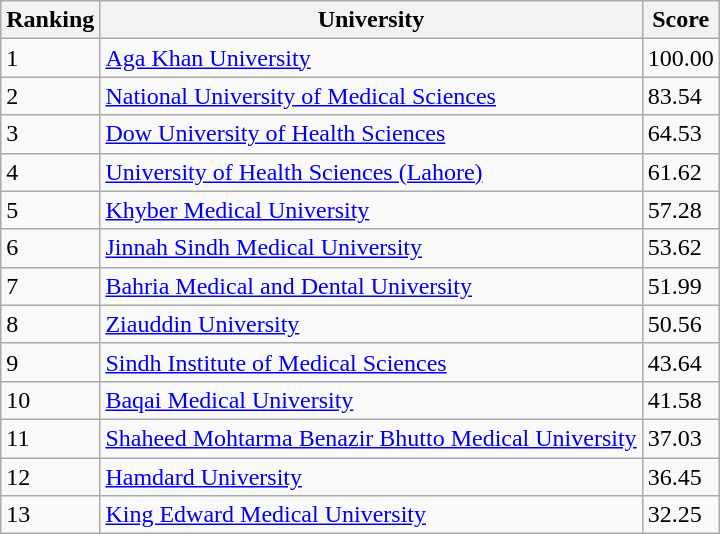<table class="wikitable sortable">
<tr>
<th>Ranking</th>
<th>University</th>
<th>Score</th>
</tr>
<tr>
<td>1</td>
<td><a href='#'>Aga Khan University</a></td>
<td>100.00</td>
</tr>
<tr>
<td>2</td>
<td><a href='#'>National University of Medical Sciences</a></td>
<td>83.54</td>
</tr>
<tr>
<td>3</td>
<td><a href='#'>Dow University of Health Sciences</a></td>
<td>64.53</td>
</tr>
<tr>
<td>4</td>
<td><a href='#'>University of Health Sciences (Lahore)</a></td>
<td>61.62</td>
</tr>
<tr>
<td>5</td>
<td><a href='#'>Khyber Medical University</a></td>
<td>57.28</td>
</tr>
<tr>
<td>6</td>
<td><a href='#'>Jinnah Sindh Medical University</a></td>
<td>53.62</td>
</tr>
<tr>
<td>7</td>
<td><a href='#'>Bahria Medical and Dental University</a></td>
<td>51.99</td>
</tr>
<tr>
<td>8</td>
<td><a href='#'>Ziauddin University</a></td>
<td>50.56</td>
</tr>
<tr>
<td>9</td>
<td><a href='#'>Sindh Institute of Medical Sciences</a></td>
<td>43.64</td>
</tr>
<tr>
<td>10</td>
<td><a href='#'>Baqai Medical University</a></td>
<td>41.58</td>
</tr>
<tr>
<td>11</td>
<td><a href='#'>Shaheed Mohtarma Benazir Bhutto Medical University</a></td>
<td>37.03</td>
</tr>
<tr>
<td>12</td>
<td><a href='#'>Hamdard University</a></td>
<td>36.45</td>
</tr>
<tr>
<td>13</td>
<td><a href='#'>King Edward Medical University</a></td>
<td>32.25</td>
</tr>
</table>
